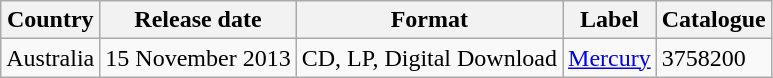<table class="wikitable">
<tr>
<th>Country</th>
<th>Release date</th>
<th>Format</th>
<th>Label</th>
<th>Catalogue</th>
</tr>
<tr>
<td>Australia</td>
<td>15 November 2013</td>
<td>CD, LP, Digital Download</td>
<td><a href='#'>Mercury</a></td>
<td>3758200</td>
</tr>
</table>
